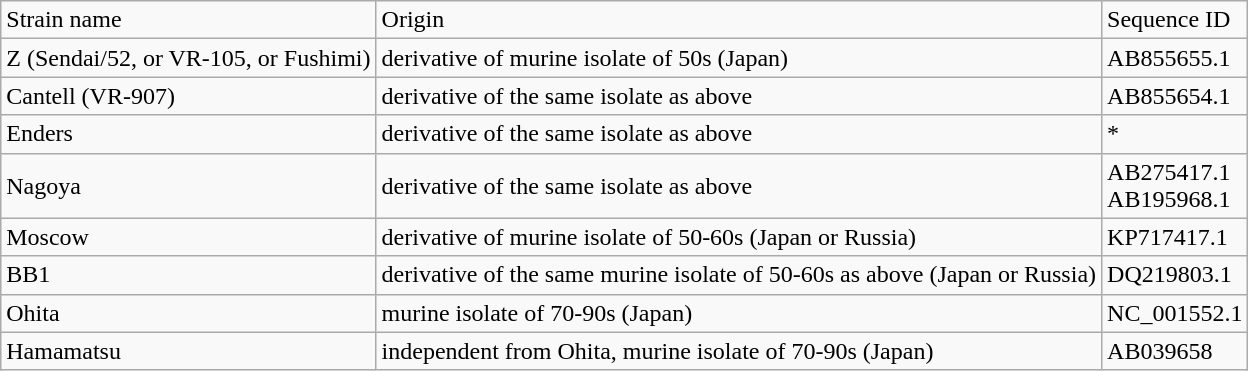<table class="wikitable">
<tr>
<td>Strain name</td>
<td>Origin</td>
<td>Sequence ID</td>
</tr>
<tr>
<td>Z (Sendai/52, or VR-105, or Fushimi)</td>
<td>derivative of murine isolate of 50s (Japan)</td>
<td>AB855655.1</td>
</tr>
<tr>
<td>Cantell (VR-907)</td>
<td>derivative of the same isolate as above</td>
<td>AB855654.1</td>
</tr>
<tr>
<td>Enders</td>
<td>derivative of the same isolate as above</td>
<td>*</td>
</tr>
<tr>
<td>Nagoya</td>
<td>derivative of the same isolate as above</td>
<td>AB275417.1<br>AB195968.1</td>
</tr>
<tr>
<td>Moscow</td>
<td>derivative of murine isolate of 50-60s (Japan or Russia)</td>
<td>KP717417.1</td>
</tr>
<tr>
<td>BB1</td>
<td>derivative of the same murine isolate of 50-60s as above (Japan or Russia)</td>
<td>DQ219803.1</td>
</tr>
<tr>
<td>Ohita</td>
<td>murine isolate of 70-90s (Japan)</td>
<td>NC_001552.1</td>
</tr>
<tr>
<td>Hamamatsu</td>
<td>independent from Ohita, murine isolate of 70-90s (Japan)</td>
<td>AB039658</td>
</tr>
</table>
